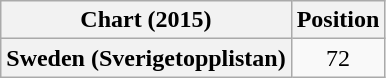<table class="wikitable plainrowheaders" style="text-align:center">
<tr>
<th scope="col">Chart (2015)</th>
<th scope="col">Position</th>
</tr>
<tr>
<th scope="row">Sweden (Sverigetopplistan)</th>
<td>72</td>
</tr>
</table>
